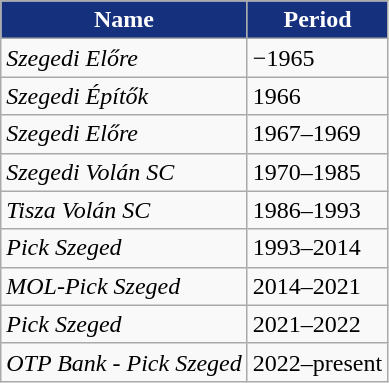<table class="wikitable" style="text-align: left">
<tr>
<th style="color:white; background:#15317E">Name</th>
<th style="color:white; background:#15317E">Period</th>
</tr>
<tr>
<td align=left><em>Szegedi Előre</em></td>
<td>−1965</td>
</tr>
<tr>
<td align=left><em>Szegedi Építők</em></td>
<td>1966</td>
</tr>
<tr>
<td align=left><em>Szegedi Előre</em></td>
<td>1967–1969</td>
</tr>
<tr>
<td align=left><em>Szegedi Volán SC</em></td>
<td>1970–1985</td>
</tr>
<tr>
<td align=left><em>Tisza Volán SC</em></td>
<td>1986–1993</td>
</tr>
<tr>
<td align=left><em>Pick Szeged</em></td>
<td>1993–2014</td>
</tr>
<tr>
<td align=left><em>MOL-Pick Szeged</em></td>
<td>2014–2021</td>
</tr>
<tr>
<td align=left><em>Pick Szeged</em></td>
<td>2021–2022</td>
</tr>
<tr>
<td align=left><em>OTP Bank - Pick Szeged</em></td>
<td>2022–present</td>
</tr>
</table>
